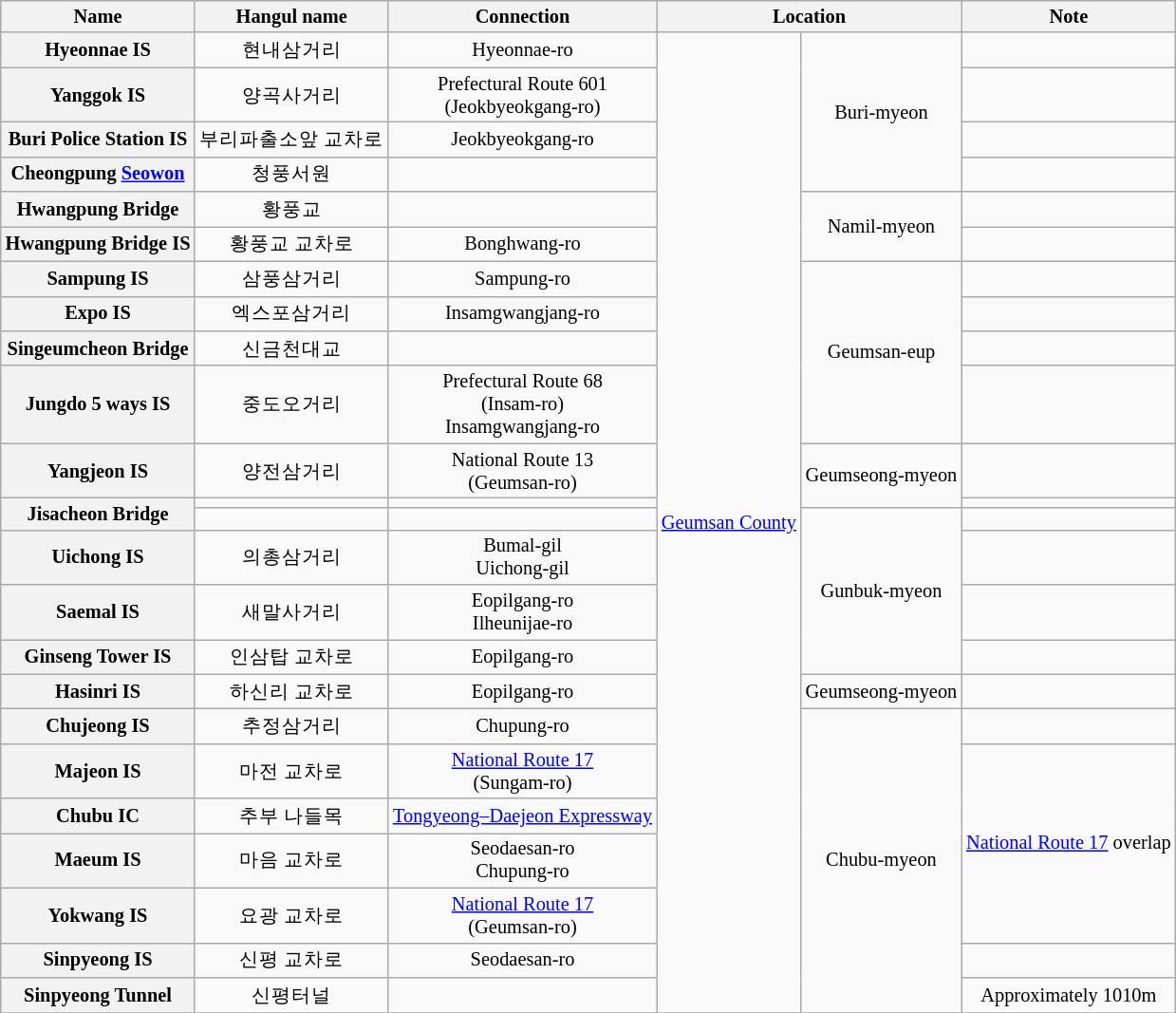<table class="wikitable" style="font-size: 85%; text-align: center;">
<tr>
<th>Name</th>
<th>Hangul name</th>
<th>Connection</th>
<th colspan="2">Location</th>
<th>Note</th>
</tr>
<tr>
<th>Hyeonnae IS</th>
<td>현내삼거리</td>
<td>Hyeonnae-ro</td>
<td rowspan=24><a href='#'>Geumsan County</a></td>
<td rowspan=4>Buri-myeon</td>
<td></td>
</tr>
<tr>
<th>Yanggok IS</th>
<td>양곡사거리</td>
<td>Prefectural Route 601<br>(Jeokbyeokgang-ro)</td>
<td></td>
</tr>
<tr>
<th>Buri Police Station IS</th>
<td>부리파출소앞 교차로</td>
<td>Jeokbyeokgang-ro</td>
<td></td>
</tr>
<tr>
<th>Cheongpung <a href='#'>Seowon</a></th>
<td>청풍서원</td>
<td></td>
<td></td>
</tr>
<tr>
<th>Hwangpung Bridge</th>
<td>황풍교</td>
<td></td>
<td rowspan=2>Namil-myeon</td>
<td></td>
</tr>
<tr>
<th>Hwangpung Bridge IS</th>
<td>황풍교 교차로</td>
<td>Bonghwang-ro</td>
<td></td>
</tr>
<tr>
<th>Sampung IS</th>
<td>삼풍삼거리</td>
<td>Sampung-ro</td>
<td rowspan=4>Geumsan-eup</td>
<td></td>
</tr>
<tr>
<th>Expo IS</th>
<td>엑스포삼거리</td>
<td>Insamgwangjang-ro</td>
<td></td>
</tr>
<tr>
<th>Singeumcheon Bridge</th>
<td>신금천대교</td>
<td></td>
<td></td>
</tr>
<tr>
<th>Jungdo 5 ways IS</th>
<td>중도오거리</td>
<td>Prefectural Route 68<br>(Insam-ro)<br>Insamgwangjang-ro</td>
<td></td>
</tr>
<tr>
<th>Yangjeon IS</th>
<td>양전삼거리</td>
<td>National Route 13<br>(Geumsan-ro)</td>
<td rowspan=2>Geumseong-myeon</td>
<td></td>
</tr>
<tr>
<th rowspan=2>Jisacheon Bridge</th>
<td></td>
<td></td>
</tr>
<tr>
<td></td>
<td></td>
<td rowspan=4>Gunbuk-myeon</td>
<td></td>
</tr>
<tr>
<th>Uichong IS</th>
<td>의총삼거리</td>
<td>Bumal-gil<br>Uichong-gil</td>
<td></td>
</tr>
<tr>
<th>Saemal IS</th>
<td>새말사거리</td>
<td>Eopilgang-ro<br>Ilheunijae-ro</td>
<td></td>
</tr>
<tr>
<th>Ginseng Tower IS</th>
<td>인삼탑 교차로</td>
<td>Eopilgang-ro</td>
<td></td>
</tr>
<tr>
<th>Hasinri IS</th>
<td>하신리 교차로</td>
<td>Eopilgang-ro</td>
<td>Geumseong-myeon</td>
<td></td>
</tr>
<tr>
<th>Chujeong IS</th>
<td>추정삼거리</td>
<td>Chupung-ro</td>
<td rowspan=7>Chubu-myeon</td>
<td></td>
</tr>
<tr>
<th>Majeon IS</th>
<td>마전 교차로</td>
<td><a href='#'>National Route 17</a><br>(Sungam-ro)</td>
<td rowspan=4><a href='#'>National Route 17</a> overlap</td>
</tr>
<tr>
<th>Chubu IC</th>
<td>추부 나들목</td>
<td><a href='#'>Tongyeong–Daejeon Expressway</a></td>
</tr>
<tr>
<th>Maeum IS</th>
<td>마음 교차로</td>
<td>Seodaesan-ro<br>Chupung-ro</td>
</tr>
<tr>
<th>Yokwang IS</th>
<td>요광 교차로</td>
<td><a href='#'>National Route 17</a><br>(Geumsan-ro)</td>
</tr>
<tr>
<th>Sinpyeong IS</th>
<td>신평 교차로</td>
<td>Seodaesan-ro</td>
<td></td>
</tr>
<tr>
<th>Sinpyeong Tunnel</th>
<td>신평터널</td>
<td></td>
<td>Approximately 1010m</td>
</tr>
<tr>
</tr>
</table>
